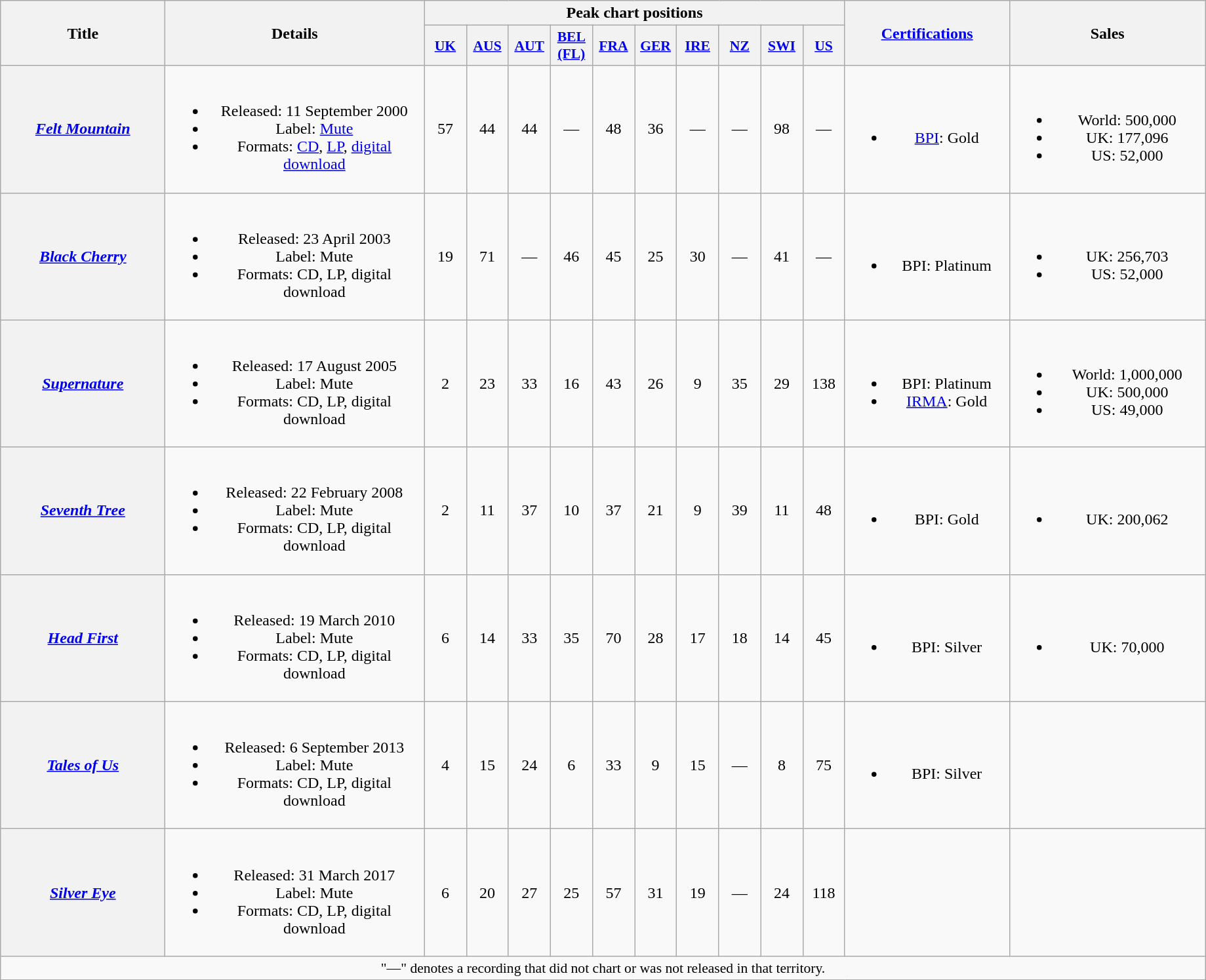<table class="wikitable plainrowheaders" style="text-align:center">
<tr>
<th scope="col" rowspan="2" style="width:10em;">Title</th>
<th scope="col" rowspan="2" style="width:16em;">Details</th>
<th scope="col" colspan="10">Peak chart positions</th>
<th scope="col" rowspan="2" style="width:10em;"><a href='#'>Certifications</a></th>
<th scope="col" rowspan="2" style="width:12em;">Sales</th>
</tr>
<tr>
<th scope="col" style="width:2.5em;font-size:90%;"><a href='#'>UK</a><br></th>
<th scope="col" style="width:2.5em;font-size:90%;"><a href='#'>AUS</a><br></th>
<th scope="col" style="width:2.5em;font-size:90%;"><a href='#'>AUT</a><br></th>
<th scope="col" style="width:2.5em;font-size:90%;"><a href='#'>BEL<br>(FL)</a><br></th>
<th scope="col" style="width:2.5em;font-size:90%;"><a href='#'>FRA</a><br></th>
<th scope="col" style="width:2.5em;font-size:90%;"><a href='#'>GER</a><br></th>
<th scope="col" style="width:2.5em;font-size:90%;"><a href='#'>IRE</a><br></th>
<th scope="col" style="width:2.5em;font-size:90%;"><a href='#'>NZ</a><br></th>
<th scope="col" style="width:2.5em;font-size:90%;"><a href='#'>SWI</a><br></th>
<th scope="col" style="width:2.5em;font-size:90%;"><a href='#'>US</a><br></th>
</tr>
<tr>
<th scope="row"><em><a href='#'>Felt Mountain</a></em></th>
<td><br><ul><li>Released: 11 September 2000</li><li>Label: <a href='#'>Mute</a></li><li>Formats: <a href='#'>CD</a>, <a href='#'>LP</a>, <a href='#'>digital download</a></li></ul></td>
<td>57</td>
<td>44</td>
<td>44</td>
<td>—</td>
<td>48</td>
<td>36</td>
<td>—</td>
<td>—</td>
<td>98</td>
<td>—</td>
<td><br><ul><li><a href='#'>BPI</a>: Gold</li></ul></td>
<td><br><ul><li>World: 500,000</li><li>UK: 177,096</li><li>US: 52,000</li></ul></td>
</tr>
<tr>
<th scope="row"><em><a href='#'>Black Cherry</a></em></th>
<td><br><ul><li>Released: 23 April 2003</li><li>Label: Mute</li><li>Formats: CD, LP, digital download</li></ul></td>
<td>19</td>
<td>71</td>
<td>—</td>
<td>46</td>
<td>45</td>
<td>25</td>
<td>30</td>
<td>—</td>
<td>41</td>
<td>—</td>
<td><br><ul><li>BPI: Platinum</li></ul></td>
<td><br><ul><li>UK: 256,703</li><li>US: 52,000</li></ul></td>
</tr>
<tr>
<th scope="row"><em><a href='#'>Supernature</a></em></th>
<td><br><ul><li>Released: 17 August 2005</li><li>Label: Mute</li><li>Formats: CD, LP, digital download</li></ul></td>
<td>2</td>
<td>23</td>
<td>33</td>
<td>16</td>
<td>43</td>
<td>26</td>
<td>9</td>
<td>35</td>
<td>29</td>
<td>138</td>
<td><br><ul><li>BPI: Platinum</li><li><a href='#'>IRMA</a>: Gold</li></ul></td>
<td><br><ul><li>World: 1,000,000</li><li>UK: 500,000</li><li>US: 49,000</li></ul></td>
</tr>
<tr>
<th scope="row"><em><a href='#'>Seventh Tree</a></em></th>
<td><br><ul><li>Released: 22 February 2008</li><li>Label: Mute</li><li>Formats: CD, LP, digital download</li></ul></td>
<td>2</td>
<td>11</td>
<td>37</td>
<td>10</td>
<td>37</td>
<td>21</td>
<td>9</td>
<td>39</td>
<td>11</td>
<td>48</td>
<td><br><ul><li>BPI: Gold</li></ul></td>
<td><br><ul><li>UK: 200,062</li></ul></td>
</tr>
<tr>
<th scope="row"><em><a href='#'>Head First</a></em></th>
<td><br><ul><li>Released: 19 March 2010</li><li>Label: Mute</li><li>Formats: CD, LP, digital download</li></ul></td>
<td>6</td>
<td>14</td>
<td>33</td>
<td>35</td>
<td>70</td>
<td>28</td>
<td>17</td>
<td>18</td>
<td>14</td>
<td>45</td>
<td><br><ul><li>BPI: Silver</li></ul></td>
<td><br><ul><li>UK: 70,000</li></ul></td>
</tr>
<tr>
<th scope="row"><em><a href='#'>Tales of Us</a></em></th>
<td><br><ul><li>Released: 6 September 2013</li><li>Label: Mute</li><li>Formats: CD, LP, digital download</li></ul></td>
<td>4</td>
<td>15</td>
<td>24</td>
<td>6</td>
<td>33</td>
<td>9</td>
<td>15</td>
<td>—</td>
<td>8</td>
<td>75</td>
<td><br><ul><li>BPI: Silver</li></ul></td>
<td></td>
</tr>
<tr>
<th scope="row"><em><a href='#'>Silver Eye</a></em></th>
<td><br><ul><li>Released: 31 March 2017</li><li>Label: Mute</li><li>Formats: CD, LP, digital download</li></ul></td>
<td>6</td>
<td>20</td>
<td>27</td>
<td>25</td>
<td>57</td>
<td>31</td>
<td>19</td>
<td>—</td>
<td>24</td>
<td>118</td>
<td></td>
<td></td>
</tr>
<tr>
<td colspan="14" style="font-size:90%">"—" denotes a recording that did not chart or was not released in that territory.</td>
</tr>
</table>
